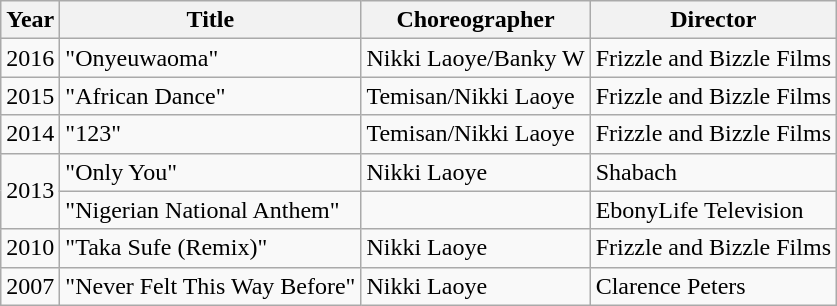<table class="wikitable">
<tr>
<th>Year</th>
<th>Title</th>
<th>Choreographer</th>
<th>Director</th>
</tr>
<tr>
<td>2016</td>
<td>"Onyeuwaoma"</td>
<td>Nikki Laoye/Banky W</td>
<td>Frizzle and Bizzle Films</td>
</tr>
<tr>
<td>2015</td>
<td>"African Dance"</td>
<td>Temisan/Nikki Laoye</td>
<td>Frizzle and Bizzle Films</td>
</tr>
<tr>
<td>2014</td>
<td>"123"</td>
<td>Temisan/Nikki Laoye</td>
<td>Frizzle and Bizzle Films</td>
</tr>
<tr>
<td rowspan="2">2013</td>
<td>"Only You"</td>
<td>Nikki Laoye</td>
<td>Shabach</td>
</tr>
<tr>
<td>"Nigerian National Anthem"</td>
<td></td>
<td>EbonyLife Television</td>
</tr>
<tr>
<td>2010</td>
<td>"Taka Sufe (Remix)"</td>
<td>Nikki Laoye</td>
<td>Frizzle and Bizzle Films</td>
</tr>
<tr>
<td>2007</td>
<td>"Never Felt This Way Before"</td>
<td>Nikki Laoye</td>
<td>Clarence Peters</td>
</tr>
</table>
